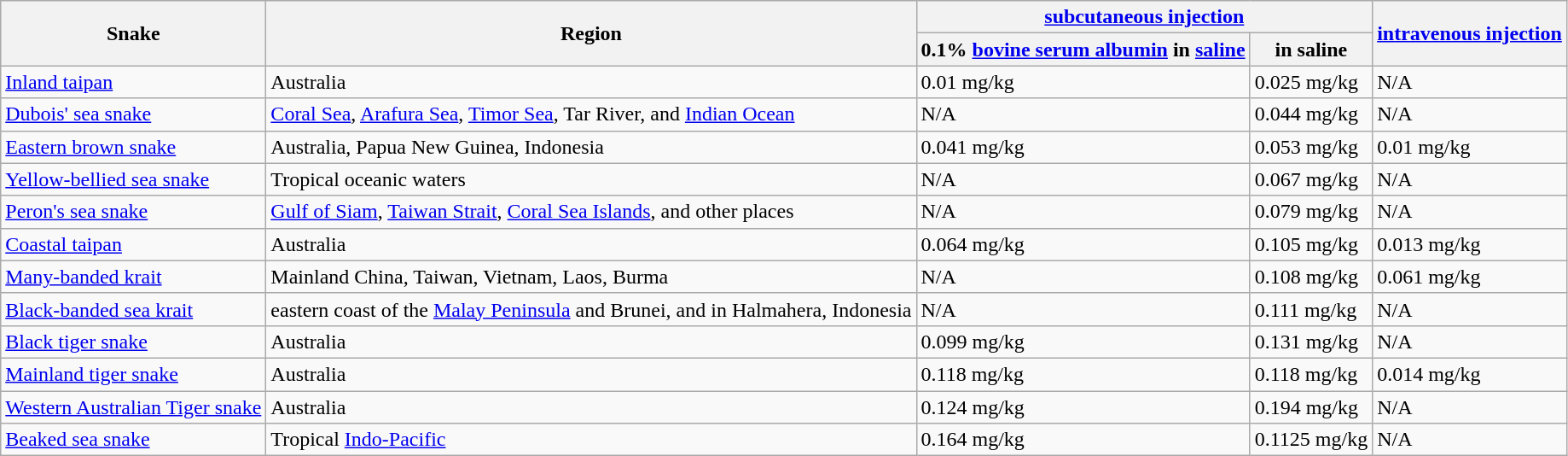<table class="wikitable sortable" style="margin:0 1em 0.5em 1em;">
<tr>
<th rowspan=2>Snake</th>
<th rowspan=2>Region</th>
<th colspan=2><a href='#'>subcutaneous injection</a> </th>
<th rowspan=2><a href='#'>intravenous injection</a> </th>
</tr>
<tr>
<th>0.1% <a href='#'>bovine serum albumin</a> in <a href='#'>saline</a></th>
<th>in saline</th>
</tr>
<tr>
<td><a href='#'>Inland taipan</a></td>
<td>Australia</td>
<td>0.01 mg/kg</td>
<td>0.025 mg/kg</td>
<td>N/A</td>
</tr>
<tr>
<td><a href='#'>Dubois' sea snake</a></td>
<td><a href='#'>Coral Sea</a>, <a href='#'>Arafura Sea</a>, <a href='#'>Timor Sea</a>, Tar River, and <a href='#'>Indian Ocean</a></td>
<td>N/A</td>
<td>0.044 mg/kg</td>
<td>N/A</td>
</tr>
<tr>
<td><a href='#'>Eastern brown snake</a></td>
<td>Australia, Papua New Guinea, Indonesia</td>
<td>0.041 mg/kg</td>
<td>0.053 mg/kg</td>
<td>0.01 mg/kg</td>
</tr>
<tr>
<td><a href='#'>Yellow-bellied sea snake</a></td>
<td>Tropical oceanic waters</td>
<td>N/A</td>
<td>0.067 mg/kg</td>
<td>N/A</td>
</tr>
<tr>
<td><a href='#'>Peron's sea snake</a></td>
<td><a href='#'>Gulf of Siam</a>, <a href='#'>Taiwan Strait</a>, <a href='#'>Coral Sea Islands</a>, and other places</td>
<td>N/A</td>
<td>0.079 mg/kg</td>
<td>N/A</td>
</tr>
<tr>
<td><a href='#'>Coastal taipan</a></td>
<td>Australia</td>
<td>0.064 mg/kg</td>
<td>0.105 mg/kg</td>
<td>0.013 mg/kg</td>
</tr>
<tr>
<td><a href='#'>Many-banded krait</a></td>
<td>Mainland China, Taiwan, Vietnam, Laos, Burma</td>
<td>N/A</td>
<td>0.108 mg/kg</td>
<td>0.061 mg/kg</td>
</tr>
<tr>
<td><a href='#'>Black-banded sea krait</a></td>
<td>eastern coast of the <a href='#'>Malay Peninsula</a> and Brunei, and in Halmahera, Indonesia</td>
<td>N/A</td>
<td>0.111 mg/kg</td>
<td>N/A</td>
</tr>
<tr>
<td><a href='#'>Black tiger snake</a></td>
<td>Australia</td>
<td>0.099 mg/kg</td>
<td>0.131 mg/kg</td>
<td>N/A</td>
</tr>
<tr>
<td><a href='#'>Mainland tiger snake</a></td>
<td>Australia</td>
<td>0.118 mg/kg</td>
<td>0.118 mg/kg</td>
<td>0.014 mg/kg</td>
</tr>
<tr>
<td><a href='#'>Western Australian Tiger snake</a></td>
<td>Australia</td>
<td>0.124 mg/kg</td>
<td>0.194 mg/kg</td>
<td>N/A</td>
</tr>
<tr>
<td><a href='#'>Beaked sea snake</a></td>
<td>Tropical <a href='#'>Indo-Pacific</a></td>
<td 0.173>0.164 mg/kg</td>
<td>0.1125 mg/kg</td>
<td>N/A</td>
</tr>
</table>
